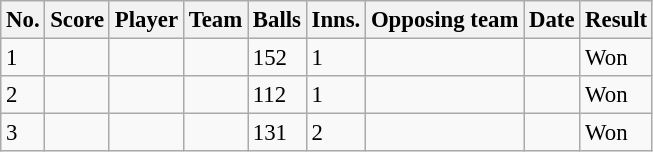<table class="wikitable sortable" style="font-size:95%">
<tr>
<th>No.</th>
<th>Score</th>
<th>Player</th>
<th>Team</th>
<th>Balls</th>
<th>Inns.</th>
<th>Opposing team</th>
<th>Date</th>
<th>Result</th>
</tr>
<tr>
<td>1</td>
<td></td>
<td></td>
<td></td>
<td>152</td>
<td>1</td>
<td></td>
<td></td>
<td>Won</td>
</tr>
<tr>
<td>2</td>
<td></td>
<td></td>
<td></td>
<td>112</td>
<td>1</td>
<td></td>
<td></td>
<td>Won</td>
</tr>
<tr>
<td>3</td>
<td></td>
<td></td>
<td></td>
<td>131</td>
<td>2</td>
<td></td>
<td></td>
<td>Won</td>
</tr>
</table>
